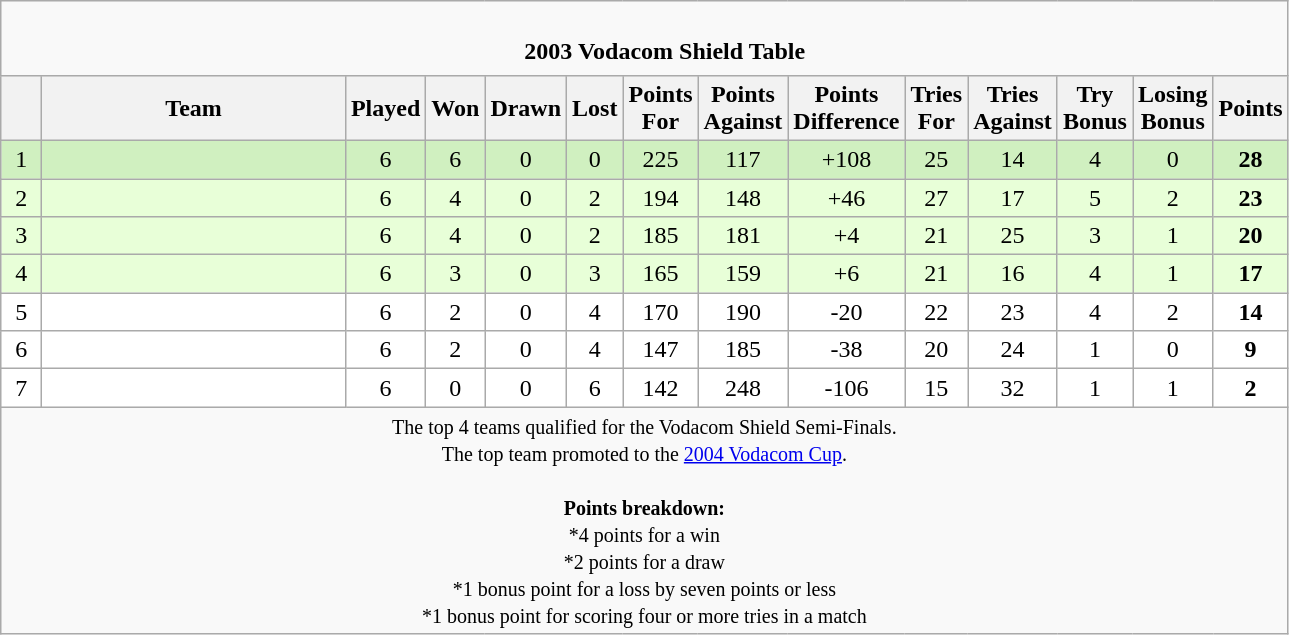<table class="wikitable" style="text-align: center;">
<tr>
<td colspan="14" cellpadding="0" cellspacing="0"><br><table border="0" width="100%" cellpadding="0" cellspacing="0">
<tr>
<td width=0% style="border:0px"></td>
<td style="border:0px"><strong>2003 Vodacom Shield Table</strong></td>
</tr>
</table>
</td>
</tr>
<tr>
<th bgcolor="#efefef" width="20"></th>
<th bgcolor="#efefef" width="195">Team</th>
<th bgcolor="#efefef" width="20">Played</th>
<th bgcolor="#efefef" width="20">Won</th>
<th bgcolor="#efefef" width="20">Drawn</th>
<th bgcolor="#efefef" width="20">Lost</th>
<th bgcolor="#efefef" width="20">Points For</th>
<th bgcolor="#efefef" width="20">Points Against</th>
<th bgcolor="#efefef" width="20">Points Difference</th>
<th bgcolor="#efefef" width="20">Tries For</th>
<th bgcolor="#efefef" width="20">Tries Against</th>
<th bgcolor="#efefef" width="20">Try Bonus</th>
<th bgcolor="#efefef" width="20">Losing Bonus</th>
<th bgcolor="#efefef" width="20">Points<br></th>
</tr>
<tr bgcolor=#D0F0C0 align=center>
<td>1</td>
<td align=left></td>
<td>6</td>
<td>6</td>
<td>0</td>
<td>0</td>
<td>225</td>
<td>117</td>
<td>+108</td>
<td>25</td>
<td>14</td>
<td>4</td>
<td>0</td>
<td><strong>28</strong></td>
</tr>
<tr bgcolor=#E8FFD8 align=center>
<td>2</td>
<td align=left></td>
<td>6</td>
<td>4</td>
<td>0</td>
<td>2</td>
<td>194</td>
<td>148</td>
<td>+46</td>
<td>27</td>
<td>17</td>
<td>5</td>
<td>2</td>
<td><strong>23</strong></td>
</tr>
<tr bgcolor=#E8FFD8 align=center>
<td>3</td>
<td align=left></td>
<td>6</td>
<td>4</td>
<td>0</td>
<td>2</td>
<td>185</td>
<td>181</td>
<td>+4</td>
<td>21</td>
<td>25</td>
<td>3</td>
<td>1</td>
<td><strong>20</strong></td>
</tr>
<tr bgcolor=#E8FFD8 align=center>
<td>4</td>
<td align=left></td>
<td>6</td>
<td>3</td>
<td>0</td>
<td>3</td>
<td>165</td>
<td>159</td>
<td>+6</td>
<td>21</td>
<td>16</td>
<td>4</td>
<td>1</td>
<td><strong>17</strong></td>
</tr>
<tr bgcolor=#ffffff align=center>
<td>5</td>
<td align=left></td>
<td>6</td>
<td>2</td>
<td>0</td>
<td>4</td>
<td>170</td>
<td>190</td>
<td>-20</td>
<td>22</td>
<td>23</td>
<td>4</td>
<td>2</td>
<td><strong>14</strong></td>
</tr>
<tr bgcolor=#ffffff align=center>
<td>6</td>
<td align=left></td>
<td>6</td>
<td>2</td>
<td>0</td>
<td>4</td>
<td>147</td>
<td>185</td>
<td>-38</td>
<td>20</td>
<td>24</td>
<td>1</td>
<td>0</td>
<td><strong>9</strong></td>
</tr>
<tr bgcolor=#ffffff align=center>
<td>7</td>
<td align=left></td>
<td>6</td>
<td>0</td>
<td>0</td>
<td>6</td>
<td>142</td>
<td>248</td>
<td>-106</td>
<td>15</td>
<td>32</td>
<td>1</td>
<td>1</td>
<td><strong>2</strong></td>
</tr>
<tr |align=left|>
<td colspan="14" style="border:0px"><small>The top 4 teams qualified for the Vodacom Shield Semi-Finals.<br>The top team promoted to the <a href='#'>2004 Vodacom Cup</a>.<br><br><strong>Points breakdown:</strong><br>*4 points for a win<br>*2 points for a draw<br>*1 bonus point for a loss by seven points or less<br>*1 bonus point for scoring four or more tries in a match</small></td>
</tr>
</table>
